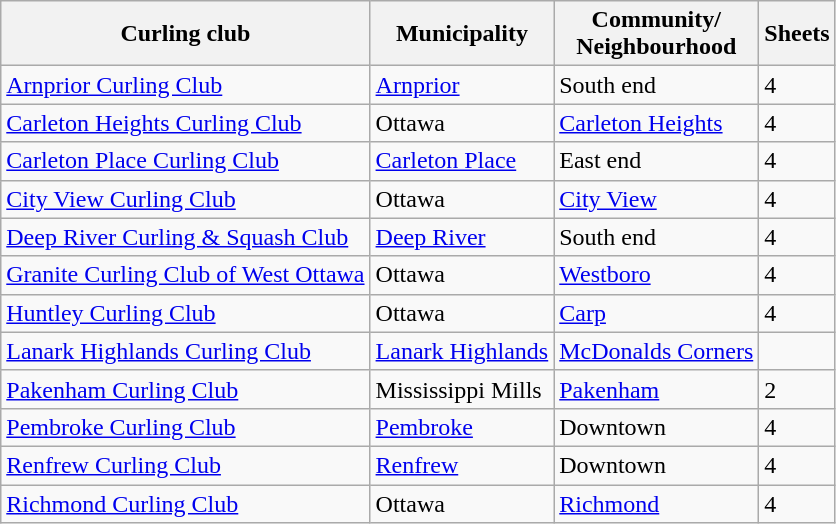<table class="wikitable">
<tr>
<th>Curling club</th>
<th>Municipality</th>
<th>Community/<br>Neighbourhood</th>
<th>Sheets</th>
</tr>
<tr>
<td><a href='#'>Arnprior Curling Club</a></td>
<td><a href='#'>Arnprior</a></td>
<td>South end</td>
<td>4</td>
</tr>
<tr>
<td><a href='#'>Carleton Heights Curling Club</a></td>
<td>Ottawa</td>
<td><a href='#'>Carleton Heights</a></td>
<td>4</td>
</tr>
<tr>
<td><a href='#'>Carleton Place Curling Club</a></td>
<td><a href='#'>Carleton Place</a></td>
<td>East end</td>
<td>4</td>
</tr>
<tr>
<td><a href='#'>City View Curling Club</a></td>
<td>Ottawa</td>
<td><a href='#'>City View</a></td>
<td>4</td>
</tr>
<tr>
<td><a href='#'>Deep River Curling & Squash Club</a></td>
<td><a href='#'>Deep River</a></td>
<td>South end</td>
<td>4</td>
</tr>
<tr>
<td><a href='#'>Granite Curling Club of West Ottawa</a></td>
<td>Ottawa</td>
<td><a href='#'>Westboro</a></td>
<td>4</td>
</tr>
<tr>
<td><a href='#'>Huntley Curling Club</a></td>
<td>Ottawa</td>
<td><a href='#'>Carp</a></td>
<td>4</td>
</tr>
<tr>
<td><a href='#'>Lanark Highlands Curling Club</a></td>
<td><a href='#'>Lanark Highlands</a></td>
<td><a href='#'>McDonalds Corners</a></td>
<td></td>
</tr>
<tr>
<td><a href='#'>Pakenham Curling Club</a></td>
<td>Mississippi Mills</td>
<td><a href='#'>Pakenham</a></td>
<td>2</td>
</tr>
<tr>
<td><a href='#'>Pembroke Curling Club</a></td>
<td><a href='#'>Pembroke</a></td>
<td>Downtown</td>
<td>4</td>
</tr>
<tr>
<td><a href='#'>Renfrew Curling Club</a></td>
<td><a href='#'>Renfrew</a></td>
<td>Downtown</td>
<td>4</td>
</tr>
<tr>
<td><a href='#'>Richmond Curling Club</a></td>
<td>Ottawa</td>
<td><a href='#'>Richmond</a></td>
<td>4</td>
</tr>
</table>
